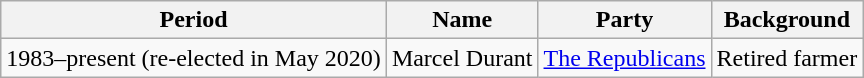<table class="wikitable">
<tr>
<th>Period</th>
<th>Name</th>
<th>Party</th>
<th>Background</th>
</tr>
<tr>
<td align="center" rules="all">1983–present (re-elected in May 2020)</td>
<td>Marcel Durant</td>
<td><a href='#'>The Republicans</a></td>
<td>Retired farmer</td>
</tr>
</table>
